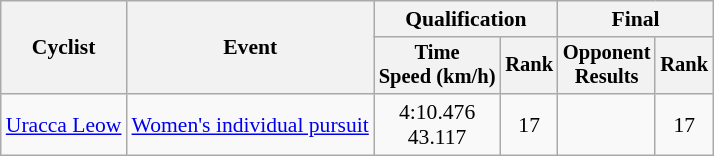<table class="wikitable" style="font-size:90%">
<tr>
<th rowspan=2>Cyclist</th>
<th rowspan=2>Event</th>
<th colspan=2>Qualification</th>
<th colspan=2>Final</th>
</tr>
<tr style="font-size:95%">
<th>Time<br>Speed (km/h)</th>
<th>Rank</th>
<th>Opponent<br>Results</th>
<th>Rank</th>
</tr>
<tr align=center>
<td align=left><a href='#'>Uracca Leow</a></td>
<td align=left><a href='#'>Women's individual pursuit</a></td>
<td>4:10.476<br>43.117</td>
<td>17</td>
<td></td>
<td>17</td>
</tr>
</table>
